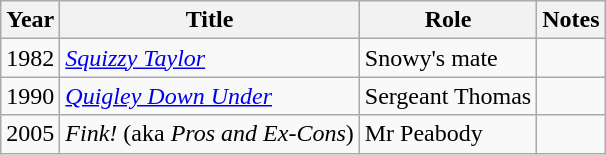<table class=wikitable>
<tr>
<th>Year</th>
<th>Title</th>
<th>Role</th>
<th>Notes</th>
</tr>
<tr>
<td>1982</td>
<td><em><a href='#'>Squizzy Taylor</a></em></td>
<td>Snowy's mate</td>
<td></td>
</tr>
<tr>
<td>1990</td>
<td><em><a href='#'>Quigley Down Under</a></em></td>
<td>Sergeant Thomas</td>
<td></td>
</tr>
<tr>
<td>2005</td>
<td><em>Fink!</em> (aka <em>Pros and Ex-Cons</em>)</td>
<td>Mr Peabody</td>
<td></td>
</tr>
</table>
